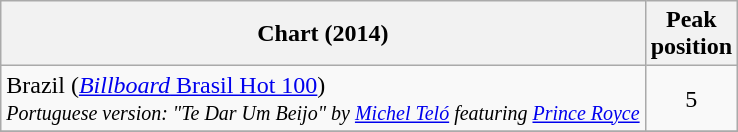<table class="wikitable">
<tr>
<th>Chart (2014)</th>
<th>Peak<br>position</th>
</tr>
<tr>
<td>Brazil (<a href='#'><em>Billboard</em> Brasil Hot 100</a>)<br><small><em>Portuguese version: "Te Dar Um Beijo" by <a href='#'>Michel Teló</a> featuring <a href='#'>Prince Royce</a></small><br></td>
<td align="center">5</td>
</tr>
<tr>
</tr>
</table>
